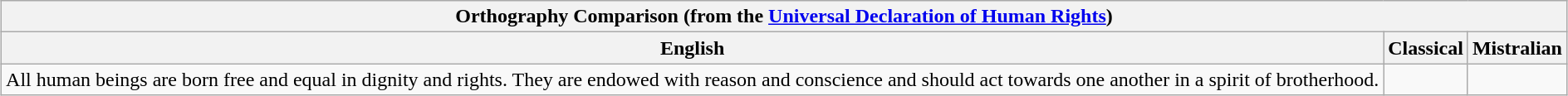<table class="wikitable" style="margin:1em auto;">
<tr>
<th colspan="3">Orthography Comparison (from the <a href='#'>Universal Declaration of Human Rights</a>)</th>
</tr>
<tr>
<th>English</th>
<th>Classical</th>
<th>Mistralian</th>
</tr>
<tr style="background: #f9f9f9;">
<td>All human beings are born free and equal in dignity and rights. They are endowed with reason and conscience and should act towards one another in a spirit of brotherhood.</td>
<td></td>
<td></td>
</tr>
</table>
